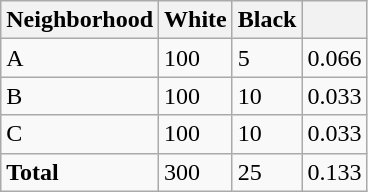<table class="wikitable">
<tr>
<th>Neighborhood</th>
<th>White</th>
<th>Black</th>
<th></th>
</tr>
<tr>
<td>A</td>
<td>100</td>
<td>5</td>
<td>0.066</td>
</tr>
<tr>
<td>B</td>
<td>100</td>
<td>10</td>
<td>0.033</td>
</tr>
<tr>
<td>C</td>
<td>100</td>
<td>10</td>
<td>0.033</td>
</tr>
<tr>
<td><strong>Total</strong></td>
<td>300</td>
<td>25</td>
<td>0.133</td>
</tr>
</table>
